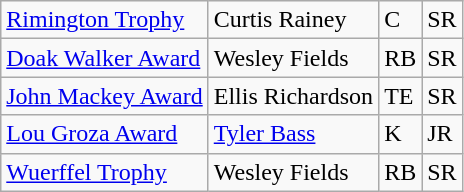<table class="wikitable">
<tr>
<td><a href='#'>Rimington Trophy</a></td>
<td>Curtis Rainey</td>
<td>C</td>
<td>SR</td>
</tr>
<tr>
<td><a href='#'>Doak Walker Award</a></td>
<td>Wesley Fields</td>
<td>RB</td>
<td>SR</td>
</tr>
<tr>
<td><a href='#'>John Mackey Award</a></td>
<td>Ellis Richardson</td>
<td>TE</td>
<td>SR</td>
</tr>
<tr>
<td><a href='#'>Lou Groza Award</a></td>
<td><a href='#'>Tyler Bass</a></td>
<td>K</td>
<td>JR</td>
</tr>
<tr>
<td><a href='#'>Wuerffel Trophy</a></td>
<td>Wesley Fields</td>
<td>RB</td>
<td>SR</td>
</tr>
</table>
